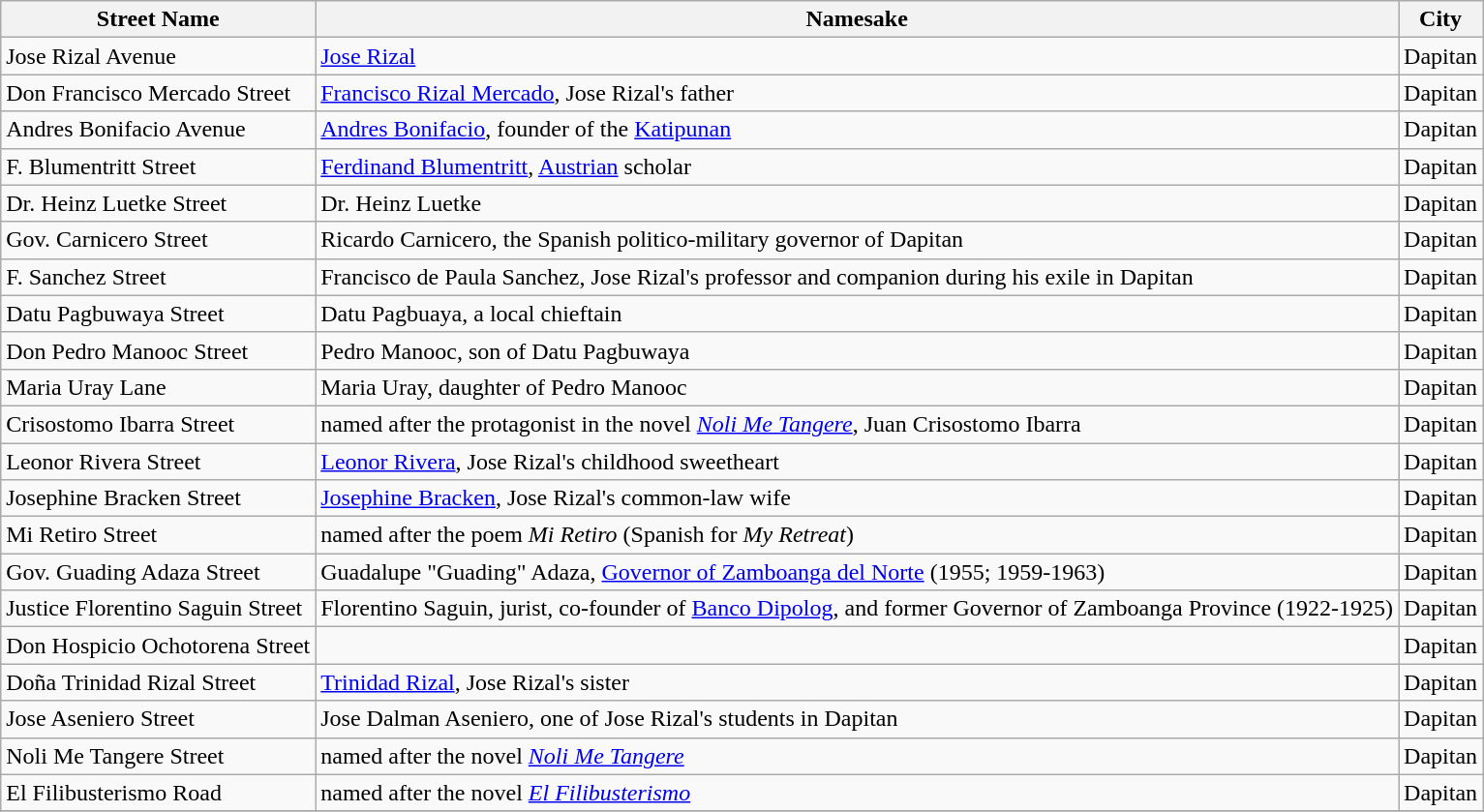<table class="wikitable sortable">
<tr>
<th>Street Name</th>
<th>Namesake</th>
<th>City</th>
</tr>
<tr>
<td>Jose Rizal Avenue</td>
<td><a href='#'>Jose Rizal</a></td>
<td>Dapitan</td>
</tr>
<tr>
<td>Don Francisco Mercado Street</td>
<td><a href='#'>Francisco Rizal Mercado</a>, Jose Rizal's father</td>
<td>Dapitan</td>
</tr>
<tr>
<td>Andres Bonifacio Avenue</td>
<td><a href='#'>Andres Bonifacio</a>, founder of the <a href='#'>Katipunan</a></td>
<td>Dapitan</td>
</tr>
<tr>
<td>F. Blumentritt Street</td>
<td><a href='#'>Ferdinand Blumentritt</a>, <a href='#'>Austrian</a> scholar</td>
<td>Dapitan</td>
</tr>
<tr>
<td>Dr. Heinz Luetke Street</td>
<td>Dr. Heinz Luetke</td>
<td>Dapitan</td>
</tr>
<tr>
<td>Gov. Carnicero Street</td>
<td>Ricardo Carnicero, the Spanish politico-military governor of Dapitan</td>
<td>Dapitan</td>
</tr>
<tr>
<td>F. Sanchez Street</td>
<td>Francisco de Paula Sanchez, Jose Rizal's professor and companion during his exile in Dapitan</td>
<td>Dapitan</td>
</tr>
<tr>
<td>Datu Pagbuwaya Street</td>
<td>Datu Pagbuaya, a local chieftain</td>
<td>Dapitan</td>
</tr>
<tr>
<td>Don Pedro Manooc Street</td>
<td>Pedro Manooc, son of Datu Pagbuwaya</td>
<td>Dapitan</td>
</tr>
<tr>
<td>Maria Uray Lane</td>
<td>Maria Uray, daughter of Pedro Manooc</td>
<td>Dapitan</td>
</tr>
<tr>
<td>Crisostomo Ibarra Street</td>
<td>named after the protagonist in the novel <em><a href='#'>Noli Me Tangere</a></em>, Juan Crisostomo Ibarra</td>
<td>Dapitan</td>
</tr>
<tr>
<td>Leonor Rivera Street</td>
<td><a href='#'>Leonor Rivera</a>, Jose Rizal's childhood sweetheart</td>
<td>Dapitan</td>
</tr>
<tr>
<td>Josephine Bracken Street</td>
<td><a href='#'>Josephine Bracken</a>, Jose Rizal's common-law wife</td>
<td>Dapitan</td>
</tr>
<tr>
<td>Mi Retiro Street</td>
<td>named after the poem <em>Mi Retiro</em> (Spanish for <em>My Retreat</em>)</td>
<td>Dapitan</td>
</tr>
<tr>
<td>Gov. Guading Adaza Street</td>
<td>Guadalupe "Guading" Adaza, <a href='#'>Governor of Zamboanga del Norte</a> (1955; 1959-1963)</td>
<td>Dapitan</td>
</tr>
<tr>
<td>Justice Florentino Saguin Street</td>
<td>Florentino Saguin, jurist, co-founder of <a href='#'>Banco Dipolog</a>, and former Governor of Zamboanga Province (1922-1925)</td>
<td>Dapitan</td>
</tr>
<tr>
<td>Don Hospicio Ochotorena Street</td>
<td></td>
<td>Dapitan</td>
</tr>
<tr>
<td>Doña Trinidad Rizal Street</td>
<td><a href='#'>Trinidad Rizal</a>, Jose Rizal's sister</td>
<td>Dapitan</td>
</tr>
<tr>
<td>Jose Aseniero Street</td>
<td>Jose Dalman Aseniero, one of Jose Rizal's students in Dapitan</td>
<td>Dapitan</td>
</tr>
<tr>
<td>Noli Me Tangere Street</td>
<td>named after the novel <em><a href='#'>Noli Me Tangere</a></em></td>
<td>Dapitan</td>
</tr>
<tr>
<td>El Filibusterismo Road</td>
<td>named after the novel <em><a href='#'>El Filibusterismo</a></em></td>
<td>Dapitan</td>
</tr>
<tr>
</tr>
</table>
